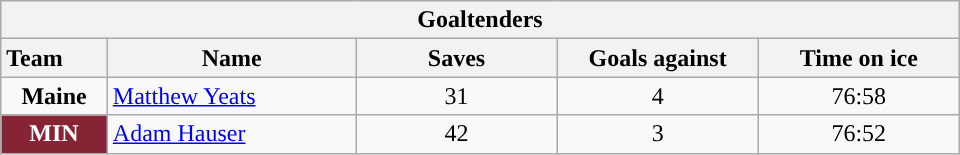<table class="wikitable" style="width:40em; text-align:right;">
<tr>
<th colspan=5>Goaltenders</th>
</tr>
<tr>
<th style="width:4em; text-align:left;">Team</th>
<th style="width:10em;">Name</th>
<th style="width:8em;">Saves</th>
<th style="width:8em;">Goals against</th>
<th style="width:8em;">Time on ice</th>
</tr>
<tr>
<td align=center><strong>Maine</strong></td>
<td style="text-align:left;"><a href='#'>Matthew Yeats</a></td>
<td align=center>31</td>
<td align=center>4</td>
<td align=center>76:58</td>
</tr>
<tr>
<td align=center style="color:white; background:#862334; "><strong>MIN</strong></td>
<td style="text-align:left;"><a href='#'>Adam Hauser</a></td>
<td align=center>42</td>
<td align=center>3</td>
<td align=center>76:52</td>
</tr>
</table>
